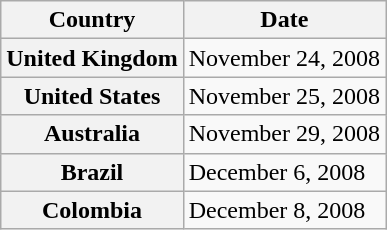<table class="wikitable plainrowheaders">
<tr>
<th>Country</th>
<th>Date</th>
</tr>
<tr>
<th scope="row">United Kingdom</th>
<td>November 24, 2008</td>
</tr>
<tr>
<th scope="row">United States</th>
<td>November 25, 2008</td>
</tr>
<tr>
<th scope="row">Australia</th>
<td>November 29, 2008</td>
</tr>
<tr>
<th scope="row">Brazil</th>
<td>December 6, 2008</td>
</tr>
<tr>
<th scope="row">Colombia</th>
<td>December 8, 2008</td>
</tr>
</table>
